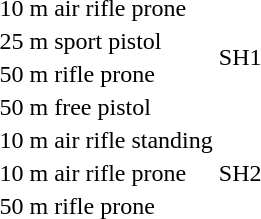<table>
<tr>
<td>10 m air rifle prone</td>
<td rowspan=4>SH1</td>
<td></td>
<td></td>
<td></td>
</tr>
<tr>
<td>25 m sport pistol</td>
<td></td>
<td></td>
<td></td>
</tr>
<tr>
<td>50 m rifle prone</td>
<td></td>
<td></td>
<td></td>
</tr>
<tr>
<td>50 m free pistol</td>
<td></td>
<td></td>
<td></td>
</tr>
<tr>
<td>10 m air rifle standing</td>
<td rowspan=3>SH2</td>
<td></td>
<td></td>
<td></td>
</tr>
<tr>
<td>10 m air rifle prone</td>
<td></td>
<td></td>
<td></td>
</tr>
<tr>
<td>50 m rifle prone</td>
<td></td>
<td></td>
<td></td>
</tr>
</table>
